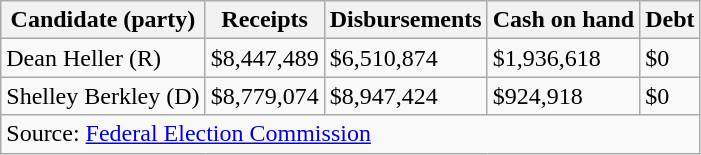<table class="wikitable sortable">
<tr>
<th>Candidate (party)</th>
<th>Receipts</th>
<th>Disbursements</th>
<th>Cash on hand</th>
<th>Debt</th>
</tr>
<tr>
<td>Dean Heller (R)</td>
<td>$8,447,489</td>
<td>$6,510,874</td>
<td>$1,936,618</td>
<td>$0</td>
</tr>
<tr>
<td>Shelley Berkley (D)</td>
<td>$8,779,074</td>
<td>$8,947,424</td>
<td>$924,918</td>
<td>$0</td>
</tr>
<tr>
<td colspan=5>Source: <a href='#'>Federal Election Commission</a></td>
</tr>
</table>
